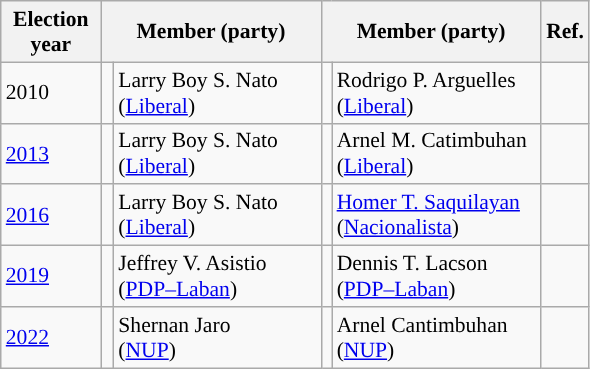<table class="wikitable" style="font-size:90%">
<tr>
<th width="60px">Election<br>year</th>
<th colspan="2" width="140px">Member (party)</th>
<th colspan="2" width="140px">Member (party)</th>
<th>Ref.</th>
</tr>
<tr>
<td>2010</td>
<td></td>
<td>Larry Boy S. Nato<br>(<a href='#'>Liberal</a>)</td>
<td></td>
<td>Rodrigo P. Arguelles<br>(<a href='#'>Liberal</a>)</td>
<td></td>
</tr>
<tr>
<td><a href='#'>2013</a></td>
<td></td>
<td>Larry Boy S. Nato<br>(<a href='#'>Liberal</a>)</td>
<td></td>
<td>Arnel M. Catimbuhan<br>(<a href='#'>Liberal</a>)</td>
<td></td>
</tr>
<tr>
<td><a href='#'>2016</a></td>
<td></td>
<td>Larry Boy S. Nato<br>(<a href='#'>Liberal</a>)</td>
<td></td>
<td><a href='#'>Homer T. Saquilayan</a><br>(<a href='#'>Nacionalista</a>)</td>
<td></td>
</tr>
<tr>
<td><a href='#'>2019</a></td>
<td></td>
<td>Jeffrey V. Asistio<br>(<a href='#'>PDP–Laban</a>)</td>
<td></td>
<td>Dennis T. Lacson<br>(<a href='#'>PDP–Laban</a>)</td>
<td></td>
</tr>
<tr>
<td><a href='#'>2022</a></td>
<td></td>
<td>Shernan Jaro<br>(<a href='#'>NUP</a>)</td>
<td></td>
<td>Arnel Cantimbuhan<br>(<a href='#'>NUP</a>)</td>
<td></td>
</tr>
</table>
